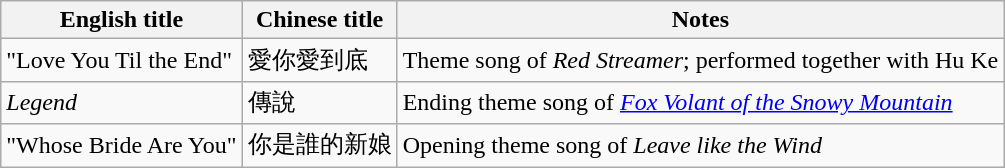<table class="wikitable">
<tr>
<th>English title</th>
<th>Chinese title</th>
<th>Notes</th>
</tr>
<tr>
<td>"Love You Til the End"</td>
<td>愛你愛到底</td>
<td>Theme song of <em>Red Streamer</em>; performed together with Hu Ke</td>
</tr>
<tr>
<td><em>Legend</em></td>
<td>傳說</td>
<td>Ending theme song of <em><a href='#'>Fox Volant of the Snowy Mountain</a></em></td>
</tr>
<tr>
<td>"Whose Bride Are You"</td>
<td>你是誰的新娘</td>
<td>Opening theme song of <em>Leave like the Wind</em></td>
</tr>
</table>
